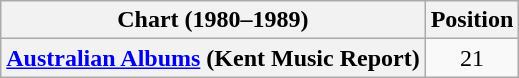<table class="wikitable plainrowheaders" style="text-align:center;">
<tr>
<th scope="col">Chart (1980–1989)</th>
<th scope="col">Position</th>
</tr>
<tr>
<th scope="row"><a href='#'>Australian Albums</a> (Kent Music Report)</th>
<td align="center">21</td>
</tr>
</table>
